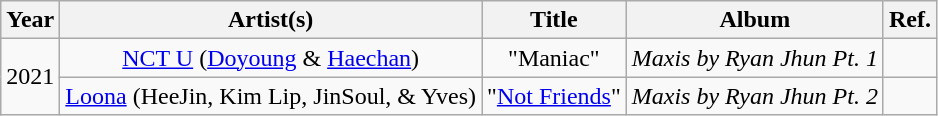<table class="wikitable plainrowheaders" style="text-align:center">
<tr>
<th>Year</th>
<th>Artist(s)</th>
<th>Title</th>
<th>Album</th>
<th>Ref.</th>
</tr>
<tr>
<td rowspan="2">2021</td>
<td><a href='#'>NCT U</a> (<a href='#'>Doyoung</a> & <a href='#'>Haechan</a>)</td>
<td>"Maniac"</td>
<td><em>Maxis by Ryan Jhun Pt. 1</em></td>
<td></td>
</tr>
<tr>
<td><a href='#'>Loona</a> (HeeJin, Kim Lip, JinSoul, & Yves)</td>
<td>"<a href='#'>Not Friends</a>"</td>
<td><em>Maxis by Ryan Jhun Pt. 2</em></td>
<td></td>
</tr>
</table>
